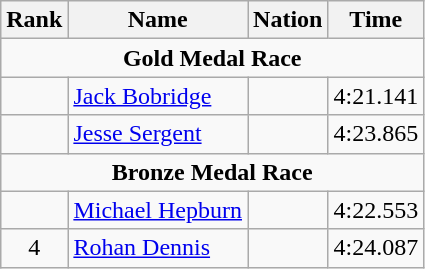<table class="wikitable" style="text-align:center">
<tr>
<th>Rank</th>
<th>Name</th>
<th>Nation</th>
<th>Time</th>
</tr>
<tr>
<td colspan=4><strong>Gold Medal Race</strong></td>
</tr>
<tr>
<td></td>
<td align=left><a href='#'>Jack Bobridge</a></td>
<td align=left></td>
<td>4:21.141</td>
</tr>
<tr>
<td></td>
<td align=left><a href='#'>Jesse Sergent</a></td>
<td align=left></td>
<td>4:23.865</td>
</tr>
<tr>
<td colspan=4><strong>Bronze Medal Race</strong></td>
</tr>
<tr>
<td></td>
<td align=left><a href='#'>Michael Hepburn</a></td>
<td align=left></td>
<td>4:22.553</td>
</tr>
<tr>
<td>4</td>
<td align=left><a href='#'>Rohan Dennis</a></td>
<td align=left></td>
<td>4:24.087</td>
</tr>
</table>
